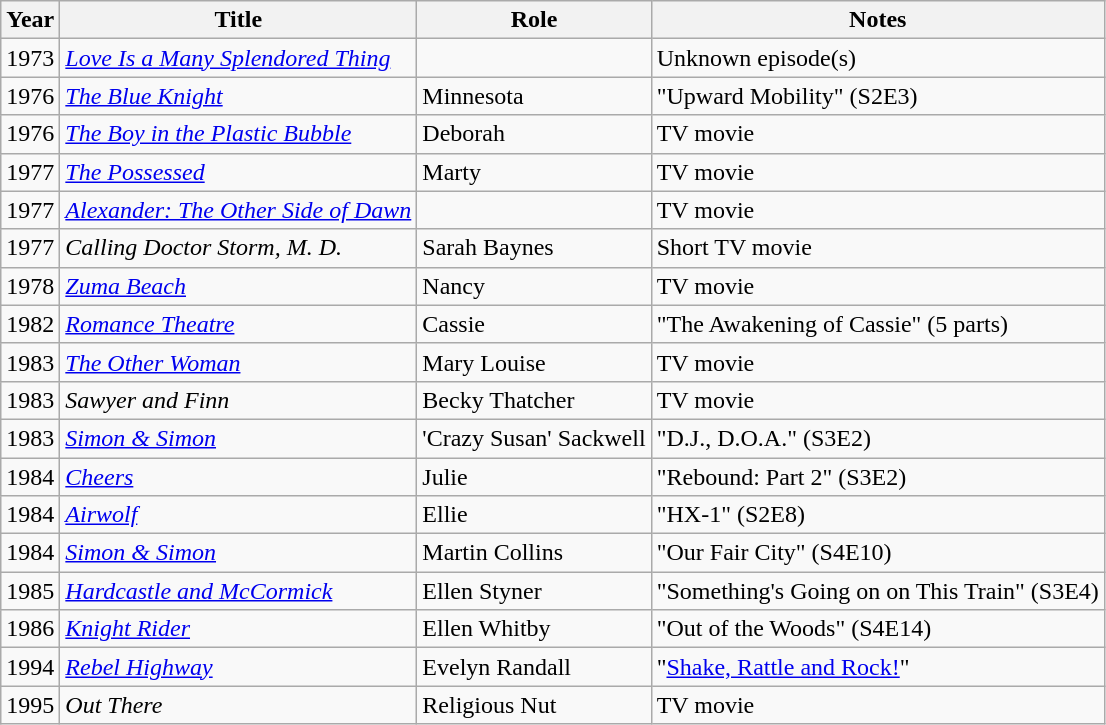<table class="wikitable plainrowheaders sortable">
<tr>
<th scope="col">Year</th>
<th scope="col">Title</th>
<th scope="col">Role</th>
<th scope="col">Notes</th>
</tr>
<tr>
<td>1973</td>
<td><em><a href='#'>Love Is a Many Splendored Thing</a></em></td>
<td></td>
<td>Unknown episode(s)</td>
</tr>
<tr>
<td>1976</td>
<td><em><a href='#'>The Blue Knight</a></em></td>
<td>Minnesota</td>
<td>"Upward Mobility" (S2E3)</td>
</tr>
<tr>
<td>1976</td>
<td><em><a href='#'>The Boy in the Plastic Bubble</a></em></td>
<td>Deborah</td>
<td>TV movie</td>
</tr>
<tr>
<td>1977</td>
<td><em><a href='#'>The Possessed</a></em></td>
<td>Marty</td>
<td>TV movie</td>
</tr>
<tr>
<td>1977</td>
<td><em><a href='#'>Alexander: The Other Side of Dawn</a></em></td>
<td></td>
<td>TV movie</td>
</tr>
<tr>
<td>1977</td>
<td><em>Calling Doctor Storm, M. D.</em></td>
<td>Sarah Baynes</td>
<td>Short TV movie</td>
</tr>
<tr>
<td>1978</td>
<td><em><a href='#'>Zuma Beach</a></em></td>
<td>Nancy</td>
<td>TV movie</td>
</tr>
<tr>
<td>1982</td>
<td><em><a href='#'>Romance Theatre</a></em></td>
<td>Cassie</td>
<td>"The Awakening of Cassie" (5 parts)</td>
</tr>
<tr>
<td>1983</td>
<td><em><a href='#'>The Other Woman</a></em></td>
<td>Mary Louise</td>
<td>TV movie</td>
</tr>
<tr>
<td>1983</td>
<td><em>Sawyer and Finn</em></td>
<td>Becky Thatcher</td>
<td>TV movie</td>
</tr>
<tr>
<td>1983</td>
<td><em><a href='#'>Simon & Simon</a></em></td>
<td>'Crazy Susan' Sackwell</td>
<td>"D.J., D.O.A." (S3E2)</td>
</tr>
<tr>
<td>1984</td>
<td><em><a href='#'>Cheers</a></em></td>
<td>Julie</td>
<td>"Rebound: Part 2" (S3E2)</td>
</tr>
<tr>
<td>1984</td>
<td><em><a href='#'>Airwolf</a></em></td>
<td>Ellie</td>
<td>"HX-1" (S2E8)</td>
</tr>
<tr>
<td>1984</td>
<td><em><a href='#'>Simon & Simon</a></em></td>
<td>Martin Collins</td>
<td>"Our Fair City" (S4E10)</td>
</tr>
<tr>
<td>1985</td>
<td><em><a href='#'>Hardcastle and McCormick</a></em></td>
<td>Ellen Styner</td>
<td>"Something's Going on on This Train" (S3E4)</td>
</tr>
<tr>
<td>1986</td>
<td><em><a href='#'>Knight Rider</a></em></td>
<td>Ellen Whitby</td>
<td>"Out of the Woods" (S4E14)</td>
</tr>
<tr>
<td>1994</td>
<td><em><a href='#'>Rebel Highway</a></em></td>
<td>Evelyn Randall</td>
<td>"<a href='#'>Shake, Rattle and Rock!</a>"</td>
</tr>
<tr>
<td>1995</td>
<td><em>Out There</em></td>
<td>Religious Nut</td>
<td>TV movie</td>
</tr>
</table>
